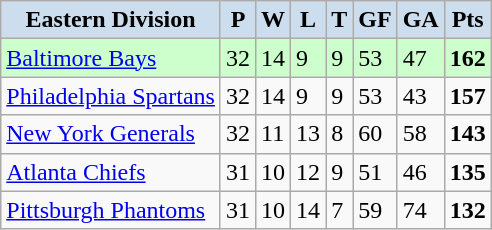<table class="wikitable">
<tr>
<th style="background:#CCDDEE;">Eastern Division</th>
<th style="background:#CCDDEE;">P</th>
<th style="background:#CCDDEE;">W</th>
<th style="background:#CCDDEE;">L</th>
<th style="background:#CCDDEE;">T</th>
<th style="background:#CCDDEE;">GF</th>
<th style="background:#CCDDEE;">GA</th>
<th style="background:#CCDDEE;">Pts</th>
</tr>
<tr align="left" bgcolor=#ccffcc>
<td><a href='#'>Baltimore Bays</a></td>
<td>32</td>
<td>14</td>
<td>9</td>
<td>9</td>
<td>53</td>
<td>47</td>
<td><strong>162</strong></td>
</tr>
<tr align="left">
<td><a href='#'>Philadelphia Spartans</a></td>
<td>32</td>
<td>14</td>
<td>9</td>
<td>9</td>
<td>53</td>
<td>43</td>
<td><strong>157</strong></td>
</tr>
<tr align="left">
<td><a href='#'>New York Generals</a></td>
<td>32</td>
<td>11</td>
<td>13</td>
<td>8</td>
<td>60</td>
<td>58</td>
<td><strong>143</strong></td>
</tr>
<tr align="left">
<td><a href='#'>Atlanta Chiefs</a></td>
<td>31</td>
<td>10</td>
<td>12</td>
<td>9</td>
<td>51</td>
<td>46</td>
<td><strong>135</strong></td>
</tr>
<tr align="left">
<td><a href='#'>Pittsburgh Phantoms</a></td>
<td>31</td>
<td>10</td>
<td>14</td>
<td>7</td>
<td>59</td>
<td>74</td>
<td><strong>132</strong></td>
</tr>
</table>
